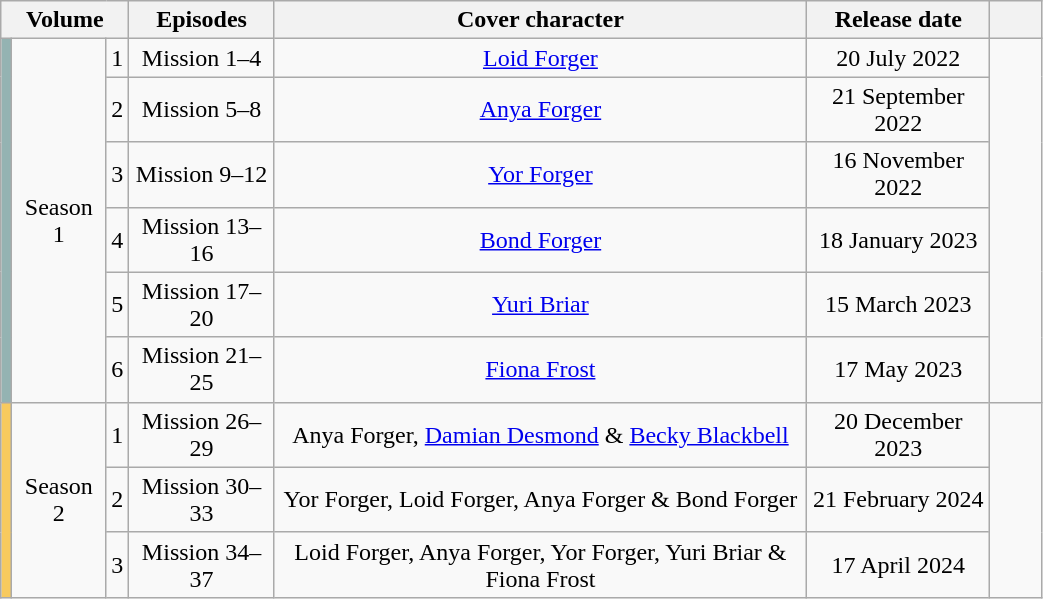<table class="wikitable" style="text-align: center; width: 55%;">
<tr>
<th colspan="3">Volume</th>
<th>Episodes</th>
<th>Cover character</th>
<th>Release date</th>
<th></th>
</tr>
<tr>
<td rowspan="6" width="1%" style="background: #94B3B2;"></td>
<td rowspan="6">Season 1</td>
<td>1</td>
<td>Mission 1–4</td>
<td><a href='#'>Loid Forger</a></td>
<td>20 July 2022</td>
<td rowspan="6" width="5%"></td>
</tr>
<tr>
<td>2</td>
<td>Mission 5–8</td>
<td><a href='#'>Anya Forger</a></td>
<td>21 September 2022</td>
</tr>
<tr>
<td>3</td>
<td>Mission 9–12</td>
<td><a href='#'>Yor Forger</a></td>
<td>16 November 2022</td>
</tr>
<tr>
<td>4</td>
<td>Mission 13–16</td>
<td><a href='#'>Bond Forger</a></td>
<td>18 January 2023</td>
</tr>
<tr>
<td>5</td>
<td>Mission 17–20</td>
<td><a href='#'>Yuri Briar</a></td>
<td>15 March 2023</td>
</tr>
<tr>
<td>6</td>
<td>Mission 21–25</td>
<td><a href='#'>Fiona Frost</a></td>
<td>17 May 2023</td>
</tr>
<tr>
<td rowspan="3" width="1%" style="background: #F8CA5E;"></td>
<td rowspan="3">Season 2</td>
<td>1</td>
<td>Mission 26–29</td>
<td>Anya Forger, <a href='#'>Damian Desmond</a> & <a href='#'>Becky Blackbell</a></td>
<td>20 December 2023</td>
<td rowspan="3" width="5%"></td>
</tr>
<tr>
<td>2</td>
<td>Mission 30–33</td>
<td>Yor Forger, Loid Forger, Anya Forger & Bond Forger</td>
<td>21 February 2024</td>
</tr>
<tr>
<td>3</td>
<td>Mission 34–37</td>
<td>Loid Forger, Anya Forger, Yor Forger, Yuri Briar & Fiona Frost</td>
<td>17 April 2024</td>
</tr>
</table>
